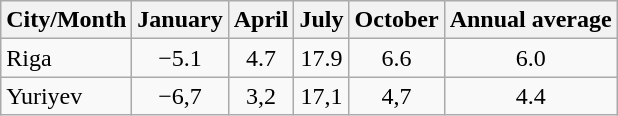<table class="wikitable">
<tr ->
<th>City/Month</th>
<th>January</th>
<th>April</th>
<th>July</th>
<th>October</th>
<th>Annual average</th>
</tr>
<tr ->
<td>Riga</td>
<td align=center>−5.1</td>
<td align=center>4.7</td>
<td align=center>17.9</td>
<td align=center>6.6</td>
<td align=center>6.0</td>
</tr>
<tr ->
<td>Yuriyev</td>
<td align=center>−6,7</td>
<td align=center>3,2</td>
<td align=center>17,1</td>
<td align=center>4,7</td>
<td align=center>4.4</td>
</tr>
</table>
